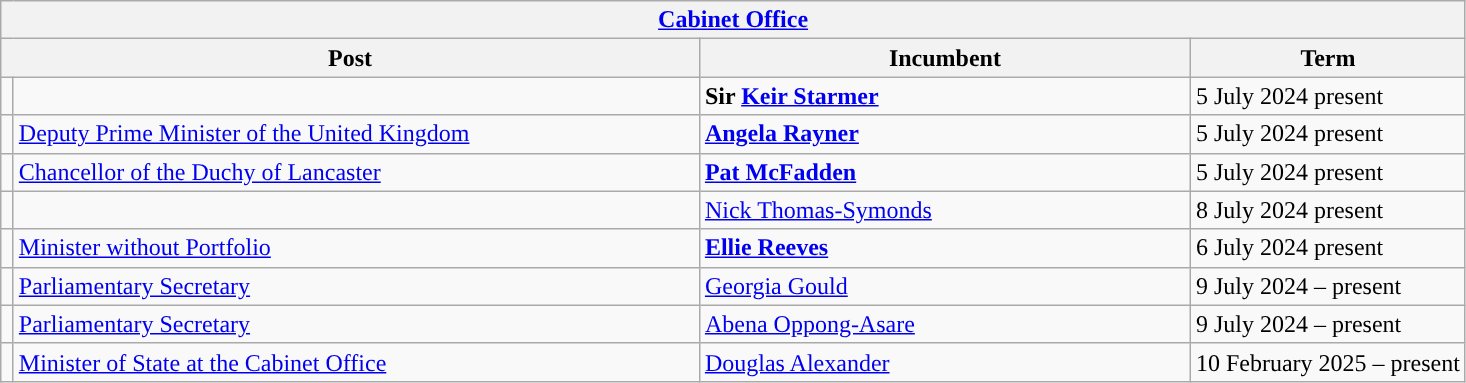<table class="wikitable">
<tr>
<th colspan="4"><a href='#'>Cabinet Office</a></th>
</tr>
<tr>
<th colspan="2">Post</th>
<th>Incumbent</th>
<th>Term</th>
</tr>
<tr>
<td style="width: 1px; background: "></td>
<td style="width: 450px;"></td>
<td style="width: 320px;"><strong>Sir <a href='#'>Keir Starmer</a></strong></td>
<td>5 July 2024 present</td>
</tr>
<tr>
<td style="width: 1px; background: "></td>
<td style="width: 450px;"><a href='#'>Deputy Prime Minister of the United Kingdom</a><br></td>
<td style="width: 320px;"><strong><a href='#'>Angela Rayner</a></strong></td>
<td>5 July 2024 present</td>
</tr>
<tr>
<td style="width: 1px; background: "></td>
<td style="width: 450px;"><a href='#'>Chancellor of the Duchy of Lancaster</a><br></td>
<td style="width: 320px;"><strong><a href='#'>Pat McFadden</a></strong></td>
<td>5 July 2024 present</td>
</tr>
<tr>
<td style="width: 1px; background: "></td>
<td style="width: 450px;"></td>
<td style="width: 320px;"><a href='#'>Nick Thomas-Symonds</a></td>
<td>8 July 2024 present</td>
</tr>
<tr>
<td rowspan=1 style="width: 1px; background: "></td>
<td rowspan=1 style="width: 450px;"><a href='#'>Minister without Portfolio</a><br></td>
<td style="width: 320px;"><strong><a href='#'>Ellie Reeves</a></strong>  </td>
<td>6 July 2024 present</td>
</tr>
<tr>
<td style="width: 1px; background: "></td>
<td rowspan="1" style="width: 450px;"><a href='#'>Parliamentary Secretary</a></td>
<td style="width: 320px;"><a href='#'>Georgia Gould</a></td>
<td>9 July 2024 – present</td>
</tr>
<tr>
<td style="width: 1px; background: "></td>
<td rowspan="1" style="width: 450px;"><a href='#'>Parliamentary Secretary</a></td>
<td style="width: 320px;"><a href='#'>Abena Oppong-Asare</a></td>
<td>9 July 2024 – present</td>
</tr>
<tr>
<td style="width: 1px; background: "></td>
<td rowspan="1" style="width: 450px;"><a href='#'>Minister of State at the Cabinet Office</a></td>
<td style="width: 320px;"><a href='#'>Douglas Alexander</a></td>
<td>10 February 2025 – present</td>
</tr>
</table>
